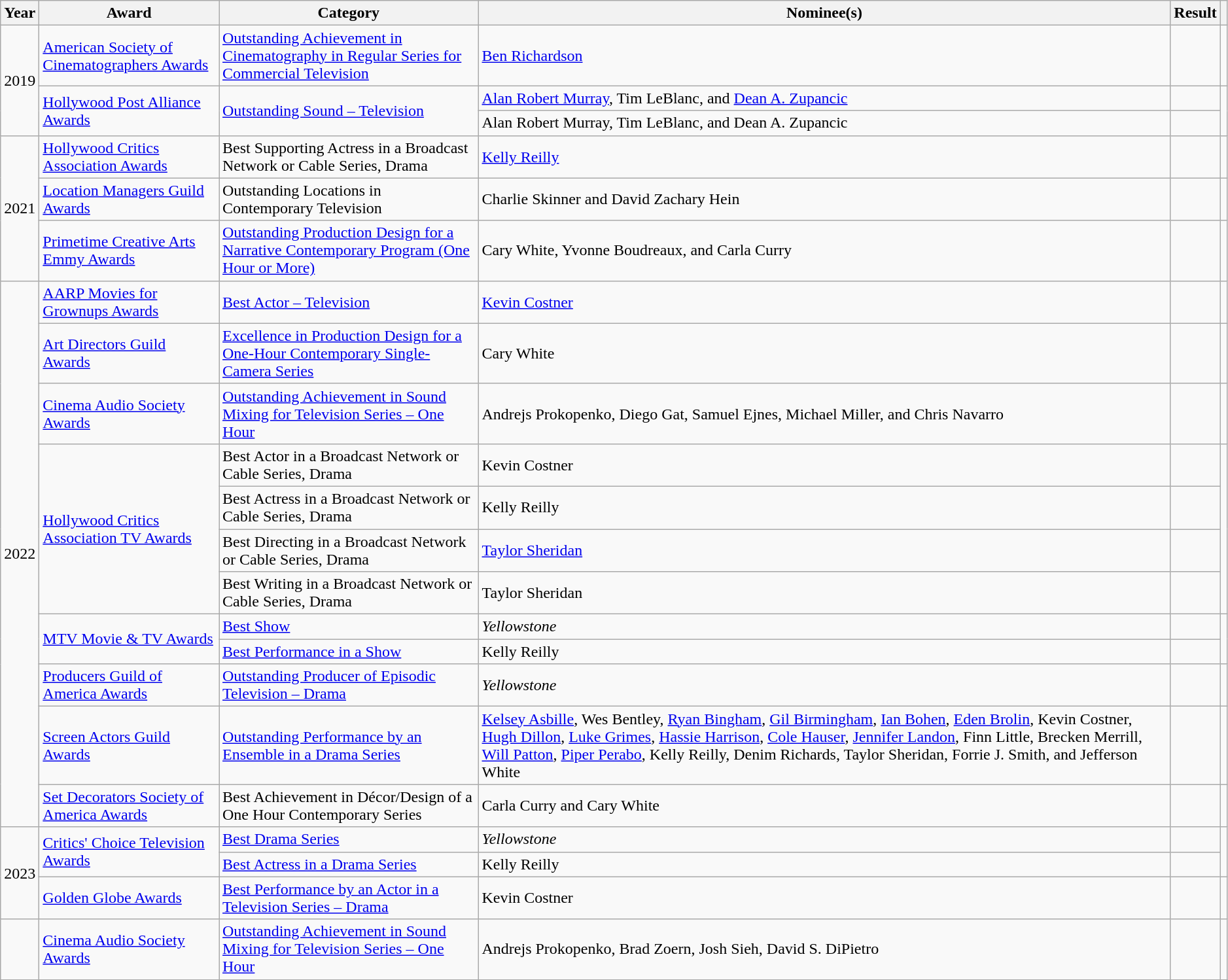<table class="wikitable sortable" style="width:99%">
<tr>
<th scope="col">Year</th>
<th scope="col">Award</th>
<th scope="col">Category</th>
<th scope="col">Nominee(s)</th>
<th scope="col">Result</th>
<th scope="col" class="unsortable"></th>
</tr>
<tr>
<td rowspan="3" align="center">2019</td>
<td><a href='#'>American Society of Cinematographers Awards</a></td>
<td><a href='#'>Outstanding Achievement in Cinematography in Regular Series for Commercial Television</a></td>
<td><a href='#'>Ben Richardson</a> </td>
<td></td>
<td align="center"></td>
</tr>
<tr>
<td rowspan="2"><a href='#'>Hollywood Post Alliance Awards</a></td>
<td rowspan="2"><a href='#'>Outstanding Sound – Television</a></td>
<td><a href='#'>Alan Robert Murray</a>, Tim LeBlanc, and <a href='#'>Dean A. Zupancic</a> </td>
<td></td>
<td rowspan="2" align="center"></td>
</tr>
<tr>
<td>Alan Robert Murray, Tim LeBlanc, and Dean A. Zupancic </td>
<td></td>
</tr>
<tr>
<td rowspan="3" align="center">2021</td>
<td><a href='#'>Hollywood Critics Association Awards</a></td>
<td>Best Supporting Actress in a Broadcast Network or Cable Series, Drama</td>
<td><a href='#'>Kelly Reilly</a></td>
<td></td>
<td align="center"></td>
</tr>
<tr>
<td><a href='#'>Location Managers Guild Awards</a></td>
<td>Outstanding Locations in Contemporary Television</td>
<td>Charlie Skinner and David Zachary Hein</td>
<td></td>
<td align="center"></td>
</tr>
<tr>
<td><a href='#'>Primetime Creative Arts Emmy Awards</a></td>
<td><a href='#'>Outstanding Production Design for a Narrative Contemporary Program (One Hour or More)</a></td>
<td>Cary White, Yvonne Boudreaux, and Carla Curry </td>
<td></td>
<td align="center"></td>
</tr>
<tr>
<td rowspan="12" align=center>2022</td>
<td><a href='#'>AARP Movies for Grownups Awards</a></td>
<td><a href='#'>Best Actor – Television</a></td>
<td><a href='#'>Kevin Costner</a></td>
<td></td>
<td align="center"></td>
</tr>
<tr>
<td><a href='#'>Art Directors Guild Awards</a></td>
<td><a href='#'>Excellence in Production Design for a One-Hour Contemporary Single-Camera Series</a></td>
<td>Cary White </td>
<td></td>
<td align="center"></td>
</tr>
<tr>
<td><a href='#'>Cinema Audio Society Awards</a></td>
<td><a href='#'>Outstanding Achievement in Sound Mixing for Television Series – One Hour</a></td>
<td>Andrejs Prokopenko, Diego Gat, Samuel Ejnes, Michael Miller, and Chris Navarro </td>
<td></td>
<td align="center"></td>
</tr>
<tr>
<td rowspan="4"><a href='#'>Hollywood Critics Association TV Awards</a></td>
<td>Best Actor in a Broadcast Network or Cable Series, Drama</td>
<td>Kevin Costner</td>
<td></td>
<td rowspan="4" style="text-align:center;"></td>
</tr>
<tr>
<td>Best Actress in a Broadcast Network or Cable Series, Drama</td>
<td>Kelly Reilly</td>
<td></td>
</tr>
<tr>
<td>Best Directing in a Broadcast Network or Cable Series, Drama</td>
<td><a href='#'>Taylor Sheridan</a> </td>
<td></td>
</tr>
<tr>
<td>Best Writing in a Broadcast Network or Cable Series, Drama</td>
<td>Taylor Sheridan </td>
<td></td>
</tr>
<tr>
<td rowspan="2"><a href='#'>MTV Movie & TV Awards</a></td>
<td><a href='#'>Best Show</a></td>
<td><em>Yellowstone</em></td>
<td></td>
<td rowspan="2" style="text-align:center;"></td>
</tr>
<tr>
<td><a href='#'>Best Performance in a Show</a></td>
<td>Kelly Reilly</td>
<td></td>
</tr>
<tr>
<td><a href='#'>Producers Guild of America Awards</a></td>
<td><a href='#'>Outstanding Producer of Episodic Television – Drama</a></td>
<td><em>Yellowstone</em></td>
<td></td>
<td align="center"></td>
</tr>
<tr>
<td><a href='#'>Screen Actors Guild Awards</a></td>
<td><a href='#'>Outstanding Performance by an Ensemble in a Drama Series</a></td>
<td><a href='#'>Kelsey Asbille</a>, Wes Bentley, <a href='#'>Ryan Bingham</a>, <a href='#'>Gil Birmingham</a>, <a href='#'>Ian Bohen</a>, <a href='#'>Eden Brolin</a>, Kevin Costner, <a href='#'>Hugh Dillon</a>, <a href='#'>Luke Grimes</a>, <a href='#'>Hassie Harrison</a>, <a href='#'>Cole Hauser</a>, <a href='#'>Jennifer Landon</a>, Finn Little, Brecken Merrill, <a href='#'>Will Patton</a>, <a href='#'>Piper Perabo</a>, Kelly Reilly, Denim Richards, Taylor Sheridan, Forrie J. Smith, and Jefferson White</td>
<td></td>
<td align="center"></td>
</tr>
<tr>
<td><a href='#'>Set Decorators Society of America Awards</a></td>
<td>Best Achievement in Décor/Design of a One Hour Contemporary Series</td>
<td>Carla Curry and Cary White</td>
<td></td>
<td align="center"></td>
</tr>
<tr>
<td rowspan="3" align=center>2023</td>
<td rowspan="2"><a href='#'>Critics' Choice Television Awards</a></td>
<td><a href='#'>Best Drama Series</a></td>
<td><em>Yellowstone</em></td>
<td></td>
<td rowspan="2" style="text-align:center;"></td>
</tr>
<tr>
<td><a href='#'>Best Actress in a Drama Series</a></td>
<td>Kelly Reilly</td>
<td></td>
</tr>
<tr>
<td><a href='#'>Golden Globe Awards</a></td>
<td><a href='#'>Best Performance by an Actor in a Television Series – Drama</a></td>
<td>Kevin Costner</td>
<td></td>
<td align="center"></td>
</tr>
<tr>
<td></td>
<td><a href='#'>Cinema Audio Society Awards</a></td>
<td><a href='#'>Outstanding Achievement in Sound Mixing for Television Series – One Hour</a></td>
<td>Andrejs Prokopenko, Brad Zoern, Josh Sieh, David S. DiPietro </td>
<td></td>
<td align="center"><br></td>
</tr>
<tr>
</tr>
</table>
